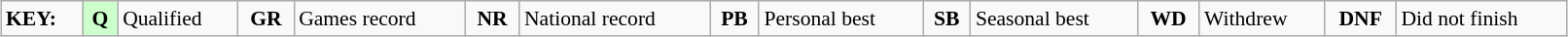<table class="wikitable" style="margin:0.5em auto; font-size:90%; position:relative;" width=85%>
<tr>
<td><strong>KEY:</strong></td>
<td style="background-color:#ccffcc;" align=center><strong>Q</strong></td>
<td>Qualified</td>
<td align=center><strong>GR</strong></td>
<td>Games record</td>
<td align=center><strong>NR</strong></td>
<td>National record</td>
<td align=center><strong>PB</strong></td>
<td>Personal best</td>
<td align=center><strong>SB</strong></td>
<td>Seasonal best</td>
<td align=center><strong>WD</strong></td>
<td>Withdrew</td>
<td align=center><strong>DNF</strong></td>
<td>Did not finish</td>
</tr>
</table>
